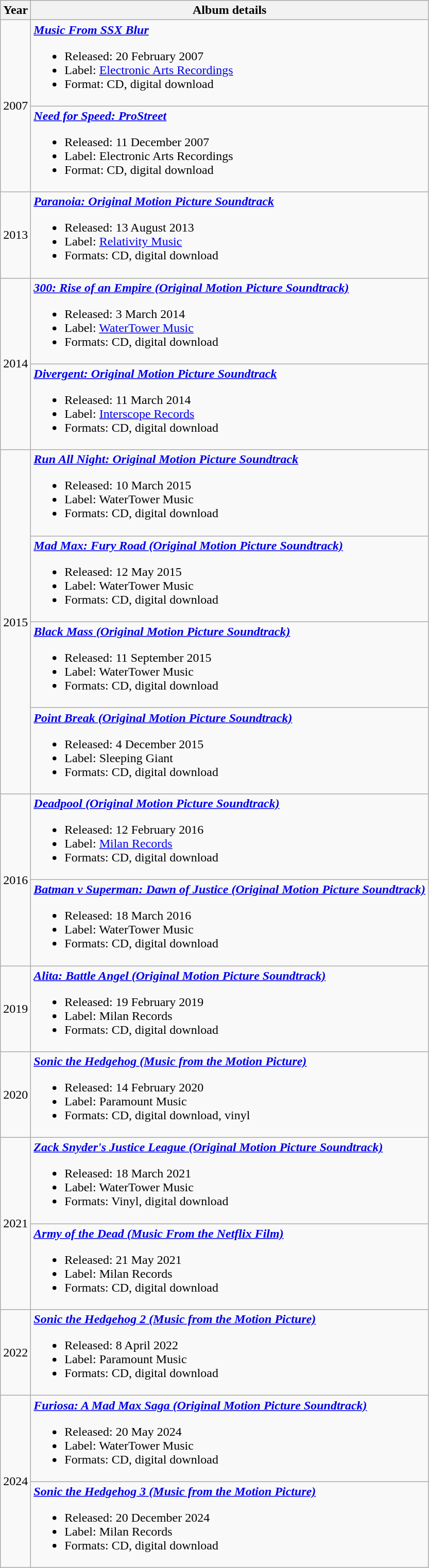<table class="wikitable plainrowheaders" style="text-align:center;">
<tr>
<th>Year</th>
<th>Album details</th>
</tr>
<tr>
<td rowspan="2">2007</td>
<td align="left"><strong><em><a href='#'>Music From SSX Blur</a></em></strong><br><ul><li>Released: 20 February 2007</li><li>Label: <a href='#'>Electronic Arts Recordings</a></li><li>Format: CD, digital download</li></ul></td>
</tr>
<tr>
<td align="left"><strong><em><a href='#'>Need for Speed: ProStreet</a></em></strong><br><ul><li>Released: 11 December 2007</li><li>Label: Electronic Arts Recordings</li><li>Format: CD, digital download</li></ul></td>
</tr>
<tr>
<td>2013</td>
<td align="left"><strong><em><a href='#'>Paranoia: Original Motion Picture Soundtrack</a></em></strong><br><ul><li>Released: 13 August 2013</li><li>Label: <a href='#'>Relativity Music</a></li><li>Formats: CD, digital download</li></ul></td>
</tr>
<tr>
<td rowspan="2">2014</td>
<td align="left"><strong><em><a href='#'>300: Rise of an Empire (Original Motion Picture Soundtrack)</a></em></strong><br><ul><li>Released: 3 March 2014</li><li>Label: <a href='#'>WaterTower Music</a></li><li>Formats: CD, digital download</li></ul></td>
</tr>
<tr>
<td align="left"><strong><em><a href='#'>Divergent: Original Motion Picture Soundtrack</a></em></strong><br><ul><li>Released: 11 March 2014</li><li>Label: <a href='#'>Interscope Records</a></li><li>Formats: CD, digital download</li></ul></td>
</tr>
<tr>
<td rowspan="4">2015</td>
<td align="left"><strong><em><a href='#'>Run All Night: Original Motion Picture Soundtrack</a></em></strong><br><ul><li>Released: 10 March 2015</li><li>Label: WaterTower Music</li><li>Formats: CD, digital download</li></ul></td>
</tr>
<tr>
<td align="left"><strong><em><a href='#'>Mad Max: Fury Road (Original Motion Picture Soundtrack)</a></em></strong><br><ul><li>Released: 12 May 2015</li><li>Label: WaterTower Music</li><li>Formats: CD, digital download</li></ul></td>
</tr>
<tr>
<td align="left"><strong><em><a href='#'>Black Mass (Original Motion Picture Soundtrack)</a></em></strong><br><ul><li>Released: 11 September 2015</li><li>Label: WaterTower Music</li><li>Formats: CD, digital download</li></ul></td>
</tr>
<tr>
<td align="left"><strong><em><a href='#'>Point Break (Original Motion Picture Soundtrack)</a></em></strong><br><ul><li>Released: 4 December 2015</li><li>Label: Sleeping Giant</li><li>Formats: CD, digital download</li></ul></td>
</tr>
<tr>
<td rowspan="2">2016</td>
<td align="left"><strong><em><a href='#'>Deadpool (Original Motion Picture Soundtrack)</a></em></strong><br><ul><li>Released: 12 February 2016</li><li>Label: <a href='#'>Milan Records</a></li><li>Formats: CD, digital download</li></ul></td>
</tr>
<tr>
<td align="left"><strong><em><a href='#'>Batman v Superman: Dawn of Justice (Original Motion Picture Soundtrack)</a></em></strong><br><ul><li>Released: 18 March 2016</li><li>Label: WaterTower Music</li><li>Formats: CD, digital download</li></ul></td>
</tr>
<tr>
<td>2019</td>
<td align="left"><strong><em><a href='#'>Alita: Battle Angel (Original Motion Picture Soundtrack)</a></em></strong><br><ul><li>Released: 19 February 2019</li><li>Label: Milan Records</li><li>Formats: CD, digital download</li></ul></td>
</tr>
<tr>
<td>2020</td>
<td align="left"><strong><em><a href='#'>Sonic the Hedgehog (Music from the Motion Picture)</a></em></strong><br><ul><li>Released: 14 February 2020</li><li>Label: Paramount Music</li><li>Formats: CD, digital download, vinyl</li></ul></td>
</tr>
<tr>
<td rowspan="2">2021</td>
<td align="left"><strong><em><a href='#'>Zack Snyder's Justice League (Original Motion Picture Soundtrack)</a></em></strong><br><ul><li>Released: 18 March 2021</li><li>Label: WaterTower Music</li><li>Formats: Vinyl, digital download</li></ul></td>
</tr>
<tr>
<td align="left"><strong><em><a href='#'>Army of the Dead (Music From the Netflix Film)</a></em></strong><br><ul><li>Released: 21 May 2021</li><li>Label: Milan Records</li><li>Formats: CD, digital download</li></ul></td>
</tr>
<tr>
<td>2022</td>
<td align="left"><strong><em><a href='#'>Sonic the Hedgehog 2 (Music from the Motion Picture)</a></em></strong><br><ul><li>Released: 8 April 2022</li><li>Label: Paramount Music</li><li>Formats: CD, digital download</li></ul></td>
</tr>
<tr>
<td rowspan="2">2024</td>
<td align="left"><strong><em><a href='#'>Furiosa: A Mad Max Saga (Original Motion Picture Soundtrack)</a></em></strong><br><ul><li>Released: 20 May 2024</li><li>Label: WaterTower Music</li><li>Formats: CD, digital download</li></ul></td>
</tr>
<tr>
<td align="left"><strong><em><a href='#'>Sonic the Hedgehog 3 (Music from the Motion Picture)</a></em></strong><br><ul><li>Released: 20 December 2024</li><li>Label: Milan Records</li><li>Formats: CD, digital download</li></ul></td>
</tr>
</table>
